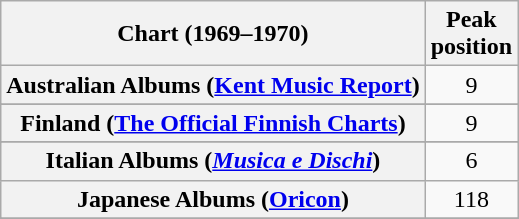<table class="wikitable sortable plainrowheaders">
<tr>
<th>Chart (1969–1970)</th>
<th>Peak<br>position</th>
</tr>
<tr>
<th scope="row">Australian Albums (<a href='#'>Kent Music Report</a>)</th>
<td align="center">9</td>
</tr>
<tr>
</tr>
<tr>
</tr>
<tr>
<th scope="row">Finland (<a href='#'>The Official Finnish Charts</a>)</th>
<td align="center">9</td>
</tr>
<tr>
</tr>
<tr>
<th scope="row">Italian Albums (<em><a href='#'>Musica e Dischi</a></em>)</th>
<td align="center">6</td>
</tr>
<tr>
<th scope="row">Japanese Albums (<a href='#'>Oricon</a>)</th>
<td align="center">118</td>
</tr>
<tr>
</tr>
<tr>
</tr>
<tr>
</tr>
</table>
